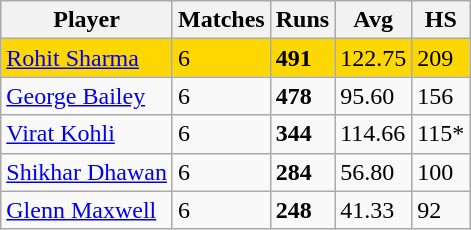<table class="wikitable">
<tr>
<th>Player</th>
<th>Matches</th>
<th>Runs</th>
<th>Avg</th>
<th>HS</th>
</tr>
<tr style="background:gold">
<td> <a href='#'>Rohit Sharma</a></td>
<td>6</td>
<td><strong>491</strong></td>
<td>122.75</td>
<td>209</td>
</tr>
<tr>
<td> <a href='#'>George Bailey</a></td>
<td>6</td>
<td><strong>478</strong></td>
<td>95.60</td>
<td>156</td>
</tr>
<tr>
<td> <a href='#'>Virat Kohli</a></td>
<td>6</td>
<td><strong>344</strong></td>
<td>114.66</td>
<td>115*</td>
</tr>
<tr>
<td> <a href='#'>Shikhar Dhawan</a></td>
<td>6</td>
<td><strong>284</strong></td>
<td>56.80</td>
<td>100</td>
</tr>
<tr>
<td> <a href='#'>Glenn Maxwell</a></td>
<td>6</td>
<td><strong>248</strong></td>
<td>41.33</td>
<td>92</td>
</tr>
</table>
